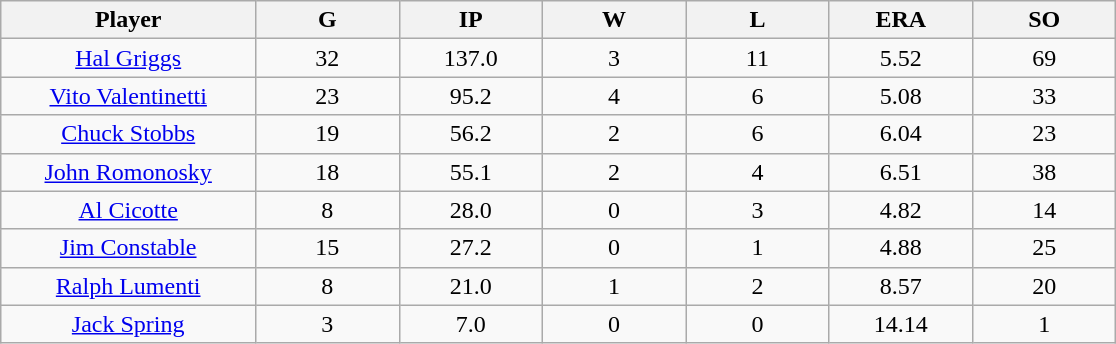<table class="wikitable sortable">
<tr>
<th bgcolor="#DDDDFF" width="16%">Player</th>
<th bgcolor="#DDDDFF" width="9%">G</th>
<th bgcolor="#DDDDFF" width="9%">IP</th>
<th bgcolor="#DDDDFF" width="9%">W</th>
<th bgcolor="#DDDDFF" width="9%">L</th>
<th bgcolor="#DDDDFF" width="9%">ERA</th>
<th bgcolor="#DDDDFF" width="9%">SO</th>
</tr>
<tr align="center">
<td><a href='#'>Hal Griggs</a></td>
<td>32</td>
<td>137.0</td>
<td>3</td>
<td>11</td>
<td>5.52</td>
<td>69</td>
</tr>
<tr align=center>
<td><a href='#'>Vito Valentinetti</a></td>
<td>23</td>
<td>95.2</td>
<td>4</td>
<td>6</td>
<td>5.08</td>
<td>33</td>
</tr>
<tr align=center>
<td><a href='#'>Chuck Stobbs</a></td>
<td>19</td>
<td>56.2</td>
<td>2</td>
<td>6</td>
<td>6.04</td>
<td>23</td>
</tr>
<tr align=center>
<td><a href='#'>John Romonosky</a></td>
<td>18</td>
<td>55.1</td>
<td>2</td>
<td>4</td>
<td>6.51</td>
<td>38</td>
</tr>
<tr align=center>
<td><a href='#'>Al Cicotte</a></td>
<td>8</td>
<td>28.0</td>
<td>0</td>
<td>3</td>
<td>4.82</td>
<td>14</td>
</tr>
<tr align=center>
<td><a href='#'>Jim Constable</a></td>
<td>15</td>
<td>27.2</td>
<td>0</td>
<td>1</td>
<td>4.88</td>
<td>25</td>
</tr>
<tr align=center>
<td><a href='#'>Ralph Lumenti</a></td>
<td>8</td>
<td>21.0</td>
<td>1</td>
<td>2</td>
<td>8.57</td>
<td>20</td>
</tr>
<tr align=center>
<td><a href='#'>Jack Spring</a></td>
<td>3</td>
<td>7.0</td>
<td>0</td>
<td>0</td>
<td>14.14</td>
<td>1</td>
</tr>
</table>
